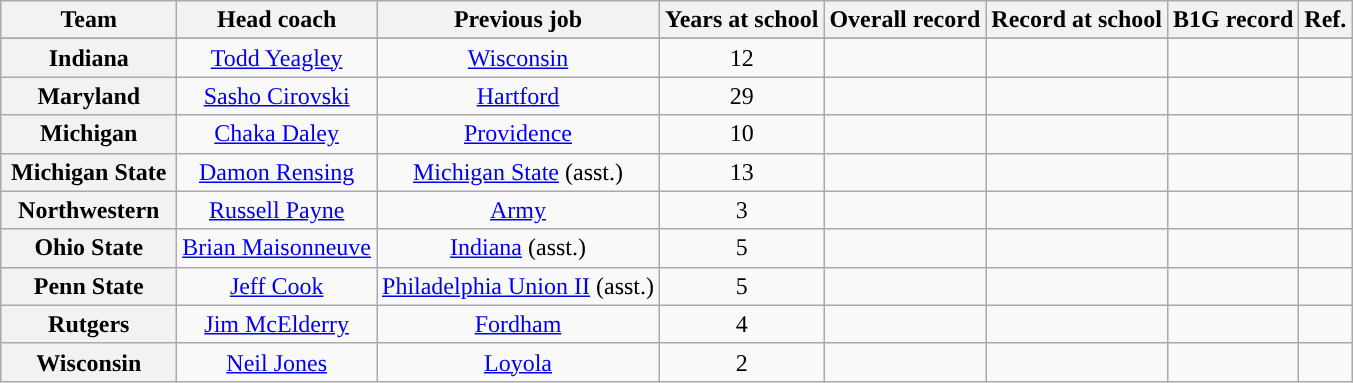<table class="wikitable sortable" style="text-align: center;">
<tr>
<th style="width:110px;">Team</th>
<th>Head coach</th>
<th>Previous job</th>
<th>Years at school</th>
<th>Overall record</th>
<th>Record at school</th>
<th>B1G record</th>
<th class="unsortable">Ref.</th>
</tr>
<tr>
</tr>
<tr>
<th>Indiana</th>
<td><a href='#'>Todd Yeagley</a></td>
<td><a href='#'>Wisconsin</a></td>
<td>12</td>
<td></td>
<td></td>
<td></td>
<td></td>
</tr>
<tr>
<th>Maryland</th>
<td><a href='#'>Sasho Cirovski</a></td>
<td><a href='#'>Hartford</a></td>
<td>29</td>
<td></td>
<td></td>
<td></td>
<td></td>
</tr>
<tr>
<th>Michigan</th>
<td><a href='#'>Chaka Daley</a></td>
<td><a href='#'>Providence</a></td>
<td>10</td>
<td></td>
<td></td>
<td></td>
<td></td>
</tr>
<tr>
<th>Michigan State</th>
<td><a href='#'>Damon Rensing</a></td>
<td><a href='#'>Michigan State</a> (asst.)</td>
<td>13</td>
<td></td>
<td></td>
<td></td>
<td></td>
</tr>
<tr>
<th>Northwestern</th>
<td><a href='#'>Russell Payne</a></td>
<td><a href='#'>Army</a></td>
<td>3</td>
<td></td>
<td></td>
<td></td>
<td></td>
</tr>
<tr>
<th>Ohio State</th>
<td><a href='#'>Brian Maisonneuve</a></td>
<td><a href='#'>Indiana</a> (asst.)</td>
<td>5</td>
<td></td>
<td></td>
<td></td>
<td></td>
</tr>
<tr>
<th>Penn State</th>
<td><a href='#'>Jeff Cook</a></td>
<td><a href='#'>Philadelphia Union II</a> (asst.)</td>
<td>5</td>
<td></td>
<td></td>
<td></td>
<td></td>
</tr>
<tr>
<th>Rutgers</th>
<td><a href='#'>Jim McElderry</a></td>
<td><a href='#'>Fordham</a></td>
<td>4</td>
<td></td>
<td></td>
<td></td>
<td></td>
</tr>
<tr>
<th>Wisconsin</th>
<td><a href='#'>Neil Jones</a></td>
<td><a href='#'>Loyola</a></td>
<td>2</td>
<td></td>
<td></td>
<td></td>
<td></td>
</tr>
</table>
